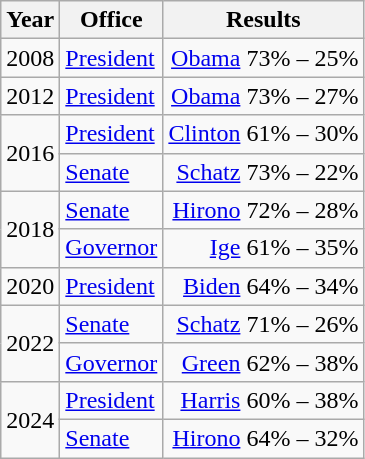<table class=wikitable>
<tr>
<th>Year</th>
<th>Office</th>
<th>Results</th>
</tr>
<tr>
<td>2008</td>
<td><a href='#'>President</a></td>
<td align="right" ><a href='#'>Obama</a> 73% – 25%</td>
</tr>
<tr>
<td>2012</td>
<td><a href='#'>President</a></td>
<td align="right" ><a href='#'>Obama</a> 73% – 27%</td>
</tr>
<tr>
<td rowspan=2>2016</td>
<td><a href='#'>President</a></td>
<td align="right" ><a href='#'>Clinton</a> 61% – 30%</td>
</tr>
<tr>
<td><a href='#'>Senate</a></td>
<td align="right" ><a href='#'>Schatz</a> 73% – 22%</td>
</tr>
<tr>
<td rowspan=2>2018</td>
<td><a href='#'>Senate</a></td>
<td align="right" ><a href='#'>Hirono</a> 72% – 28%</td>
</tr>
<tr>
<td><a href='#'>Governor</a></td>
<td align="right" ><a href='#'>Ige</a> 61% – 35%</td>
</tr>
<tr>
<td>2020</td>
<td><a href='#'>President</a></td>
<td align="right" ><a href='#'>Biden</a> 64% – 34%</td>
</tr>
<tr>
<td rowspan=2>2022</td>
<td><a href='#'>Senate</a></td>
<td align="right" ><a href='#'>Schatz</a> 71% – 26%</td>
</tr>
<tr>
<td><a href='#'>Governor</a></td>
<td align="right" ><a href='#'>Green</a> 62% – 38%</td>
</tr>
<tr>
<td rowspan=2>2024</td>
<td><a href='#'>President</a></td>
<td align="right" ><a href='#'>Harris</a> 60% – 38%</td>
</tr>
<tr>
<td><a href='#'>Senate</a></td>
<td align="right" ><a href='#'>Hirono</a> 64% – 32%</td>
</tr>
</table>
